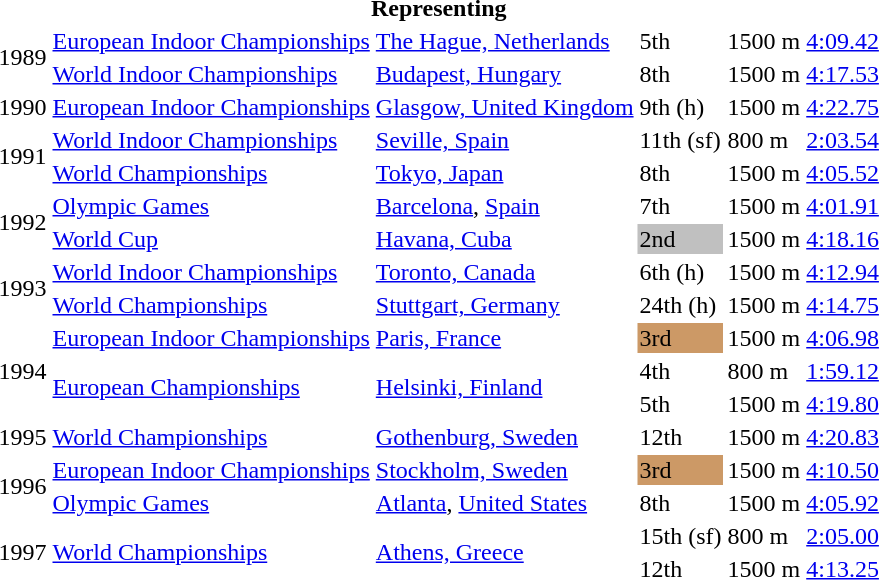<table>
<tr>
<th colspan="6">Representing </th>
</tr>
<tr>
<td rowspan=2>1989</td>
<td><a href='#'>European Indoor Championships</a></td>
<td><a href='#'>The Hague, Netherlands</a></td>
<td>5th</td>
<td>1500 m</td>
<td><a href='#'>4:09.42</a></td>
</tr>
<tr>
<td><a href='#'>World Indoor Championships</a></td>
<td><a href='#'>Budapest, Hungary</a></td>
<td>8th</td>
<td>1500 m</td>
<td><a href='#'>4:17.53</a></td>
</tr>
<tr>
<td>1990</td>
<td><a href='#'>European Indoor Championships</a></td>
<td><a href='#'>Glasgow, United Kingdom</a></td>
<td>9th (h)</td>
<td>1500 m</td>
<td><a href='#'>4:22.75</a></td>
</tr>
<tr>
<td rowspan=2>1991</td>
<td><a href='#'>World Indoor Championships</a></td>
<td><a href='#'>Seville, Spain</a></td>
<td>11th (sf)</td>
<td>800 m</td>
<td><a href='#'>2:03.54</a></td>
</tr>
<tr>
<td><a href='#'>World Championships</a></td>
<td><a href='#'>Tokyo, Japan</a></td>
<td>8th</td>
<td>1500 m</td>
<td><a href='#'>4:05.52</a></td>
</tr>
<tr>
<td rowspan=2>1992</td>
<td><a href='#'>Olympic Games</a></td>
<td><a href='#'>Barcelona</a>, <a href='#'>Spain</a></td>
<td>7th</td>
<td>1500 m</td>
<td><a href='#'>4:01.91</a></td>
</tr>
<tr>
<td><a href='#'>World Cup</a></td>
<td><a href='#'>Havana, Cuba</a></td>
<td bgcolor=silver>2nd</td>
<td>1500 m</td>
<td><a href='#'>4:18.16</a></td>
</tr>
<tr>
<td rowspan=2>1993</td>
<td><a href='#'>World Indoor Championships</a></td>
<td><a href='#'>Toronto, Canada</a></td>
<td>6th (h)</td>
<td>1500 m</td>
<td><a href='#'>4:12.94</a></td>
</tr>
<tr>
<td><a href='#'>World Championships</a></td>
<td><a href='#'>Stuttgart, Germany</a></td>
<td>24th (h)</td>
<td>1500 m</td>
<td><a href='#'>4:14.75</a></td>
</tr>
<tr>
<td rowspan=3>1994</td>
<td><a href='#'>European Indoor Championships</a></td>
<td><a href='#'>Paris, France</a></td>
<td bgcolor="cc9966">3rd</td>
<td>1500 m</td>
<td><a href='#'>4:06.98</a></td>
</tr>
<tr>
<td rowspan=2><a href='#'>European Championships</a></td>
<td rowspan=2><a href='#'>Helsinki, Finland</a></td>
<td>4th</td>
<td>800 m</td>
<td><a href='#'>1:59.12</a></td>
</tr>
<tr>
<td>5th</td>
<td>1500 m</td>
<td><a href='#'>4:19.80</a></td>
</tr>
<tr>
<td>1995</td>
<td><a href='#'>World Championships</a></td>
<td><a href='#'>Gothenburg, Sweden</a></td>
<td>12th</td>
<td>1500 m</td>
<td><a href='#'>4:20.83</a></td>
</tr>
<tr>
<td rowspan=2>1996</td>
<td><a href='#'>European Indoor Championships</a></td>
<td><a href='#'>Stockholm, Sweden</a></td>
<td bgcolor="cc9966">3rd</td>
<td>1500 m</td>
<td><a href='#'>4:10.50</a></td>
</tr>
<tr>
<td><a href='#'>Olympic Games</a></td>
<td><a href='#'>Atlanta</a>, <a href='#'>United States</a></td>
<td>8th</td>
<td>1500 m</td>
<td><a href='#'>4:05.92</a></td>
</tr>
<tr>
<td rowspan=2>1997</td>
<td rowspan=2><a href='#'>World Championships</a></td>
<td rowspan=2><a href='#'>Athens, Greece</a></td>
<td>15th (sf)</td>
<td>800 m</td>
<td><a href='#'>2:05.00</a></td>
</tr>
<tr>
<td>12th</td>
<td>1500 m</td>
<td><a href='#'>4:13.25</a></td>
</tr>
</table>
